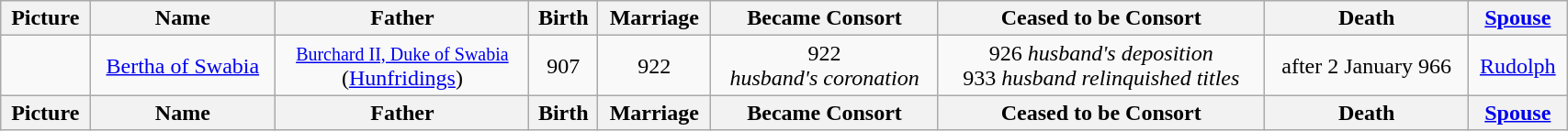<table width=90% class="wikitable">
<tr>
<th>Picture</th>
<th>Name</th>
<th>Father</th>
<th>Birth</th>
<th>Marriage</th>
<th>Became Consort</th>
<th>Ceased to be Consort</th>
<th>Death</th>
<th><a href='#'>Spouse</a></th>
</tr>
<tr>
<td align=center></td>
<td align=center><a href='#'>Bertha of Swabia</a></td>
<td align="center"><small><a href='#'>Burchard II, Duke of Swabia</a></small><br>(<a href='#'>Hunfridings</a>)</td>
<td align="center">907</td>
<td align="center">922</td>
<td align="center">922<br><em>husband's coronation</em></td>
<td align="center">926 <em>husband's deposition</em><br>933 <em>husband relinquished titles</em></td>
<td align="center">after 2 January 966</td>
<td align="center"><a href='#'>Rudolph</a></td>
</tr>
<tr>
<th>Picture</th>
<th>Name</th>
<th>Father</th>
<th>Birth</th>
<th>Marriage</th>
<th>Became Consort</th>
<th>Ceased to be Consort</th>
<th>Death</th>
<th><a href='#'>Spouse</a></th>
</tr>
</table>
